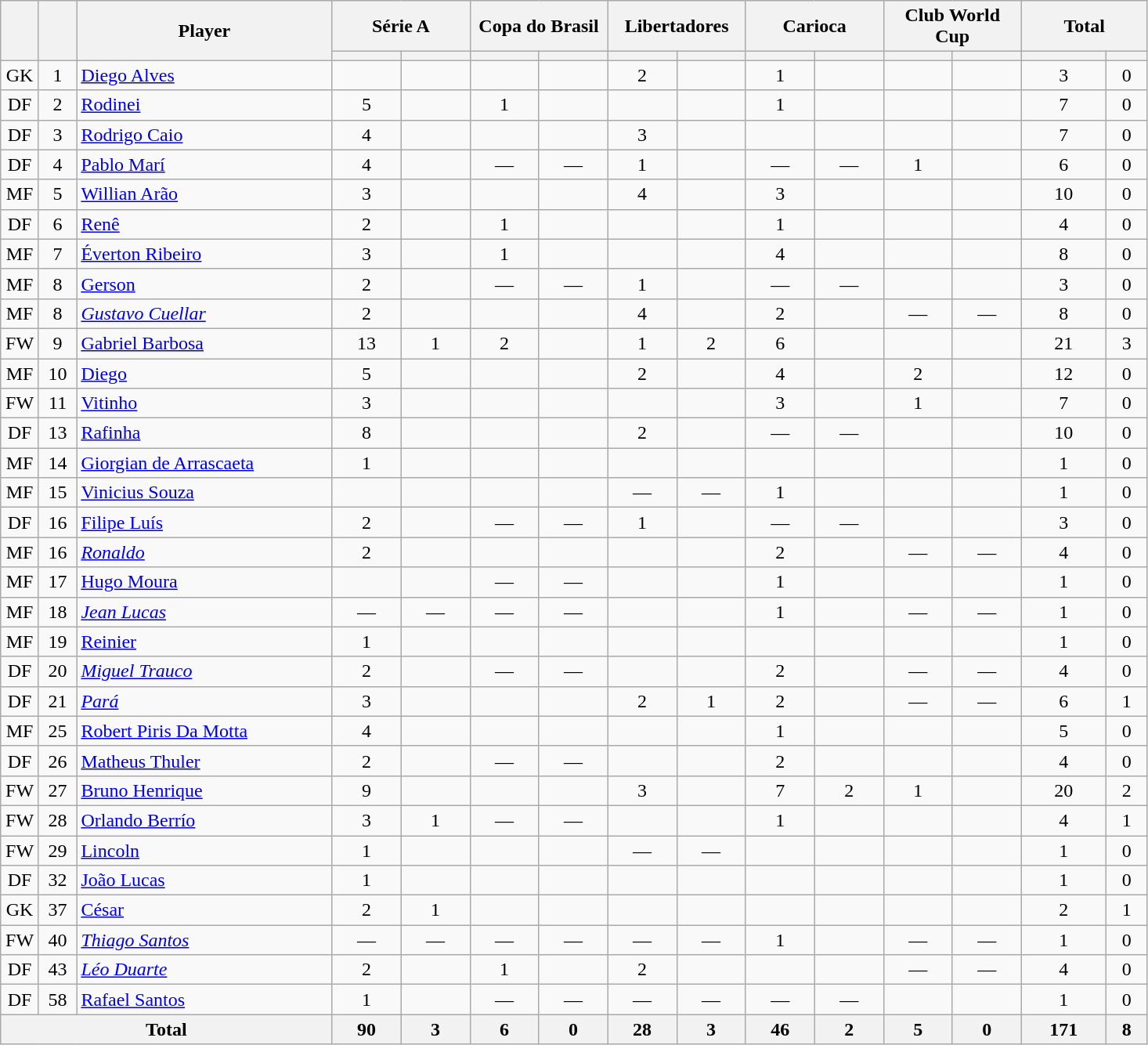<table class="wikitable sortable" style="text-align: center">
<tr>
<th rowspan="2" style="width:25px;"></th>
<th rowspan="2" style="width:25px;"></th>
<th rowspan="2" style="width:210px;">Player</th>
<th colspan="2" style="width:110px;">Série A</th>
<th colspan="2" style="width:110px;">Copa do Brasil</th>
<th colspan="2" style="width:110px;">Libertadores</th>
<th colspan="2" style="width:110px;">Carioca</th>
<th colspan="2" style="width:110px;">Club World Cup</th>
<th colspan="2" style="width:100px;">Total</th>
</tr>
<tr>
<th></th>
<th></th>
<th></th>
<th></th>
<th></th>
<th></th>
<th></th>
<th></th>
<th></th>
<th></th>
<th></th>
<th></th>
</tr>
<tr>
<td>GK</td>
<td>1</td>
<td align="left"> <a href='#'>Diego Alves</a></td>
<td></td>
<td></td>
<td></td>
<td></td>
<td>2</td>
<td></td>
<td>1</td>
<td></td>
<td></td>
<td></td>
<td>3</td>
<td>0</td>
</tr>
<tr>
<td>DF</td>
<td>2</td>
<td align="left"> <a href='#'>Rodinei</a></td>
<td>5</td>
<td></td>
<td>1</td>
<td></td>
<td></td>
<td></td>
<td>1</td>
<td></td>
<td></td>
<td></td>
<td>7</td>
<td>0</td>
</tr>
<tr>
<td>DF</td>
<td>3</td>
<td align="left"> <a href='#'>Rodrigo Caio</a></td>
<td>4</td>
<td></td>
<td></td>
<td></td>
<td>3</td>
<td></td>
<td></td>
<td></td>
<td></td>
<td></td>
<td>7</td>
<td>0</td>
</tr>
<tr>
<td>DF</td>
<td>4</td>
<td align="left"> <a href='#'>Pablo Marí</a></td>
<td>4</td>
<td></td>
<td>—</td>
<td>—</td>
<td>1</td>
<td></td>
<td>—</td>
<td>—</td>
<td>1</td>
<td></td>
<td>6</td>
<td>0</td>
</tr>
<tr>
<td>MF</td>
<td>5</td>
<td align="left"> <a href='#'>Willian Arão</a></td>
<td>3</td>
<td></td>
<td></td>
<td></td>
<td>4</td>
<td></td>
<td>3</td>
<td></td>
<td></td>
<td></td>
<td>10</td>
<td>0</td>
</tr>
<tr>
<td>DF</td>
<td>6</td>
<td align="left"> <a href='#'>Renê</a></td>
<td>2</td>
<td></td>
<td>1</td>
<td></td>
<td></td>
<td></td>
<td>1</td>
<td></td>
<td></td>
<td></td>
<td>4</td>
<td>0</td>
</tr>
<tr>
<td>MF</td>
<td>7</td>
<td align="left"> <a href='#'>Éverton Ribeiro</a></td>
<td>3</td>
<td></td>
<td>1</td>
<td></td>
<td></td>
<td></td>
<td>4</td>
<td></td>
<td></td>
<td></td>
<td>8</td>
<td>0</td>
</tr>
<tr>
<td>MF</td>
<td>8</td>
<td align="left"> <a href='#'>Gerson</a></td>
<td>2</td>
<td></td>
<td>—</td>
<td>—</td>
<td>1</td>
<td></td>
<td>—</td>
<td>—</td>
<td></td>
<td></td>
<td>3</td>
<td>0</td>
</tr>
<tr>
<td>MF</td>
<td>8</td>
<td align="left"> <a href='#'><em>Gustavo Cuellar</em></a></td>
<td>2</td>
<td></td>
<td></td>
<td></td>
<td>4</td>
<td></td>
<td>2</td>
<td></td>
<td>—</td>
<td>—</td>
<td>8</td>
<td>0</td>
</tr>
<tr>
<td>FW</td>
<td>9</td>
<td align="left"> <a href='#'>Gabriel Barbosa</a></td>
<td>13</td>
<td>1</td>
<td>2</td>
<td></td>
<td>1</td>
<td>2</td>
<td>6</td>
<td></td>
<td></td>
<td></td>
<td>21</td>
<td>3</td>
</tr>
<tr>
<td>MF</td>
<td>10</td>
<td align="left"> <a href='#'>Diego</a></td>
<td>5</td>
<td></td>
<td></td>
<td></td>
<td>2</td>
<td></td>
<td>4</td>
<td></td>
<td>2</td>
<td></td>
<td>12</td>
<td>0</td>
</tr>
<tr>
<td>FW</td>
<td>11</td>
<td align="left"> <a href='#'>Vitinho</a></td>
<td>3</td>
<td></td>
<td></td>
<td></td>
<td></td>
<td></td>
<td>3</td>
<td></td>
<td>1</td>
<td></td>
<td>7</td>
<td>0</td>
</tr>
<tr>
<td>DF</td>
<td>13</td>
<td align="left"> <a href='#'>Rafinha</a></td>
<td>8</td>
<td></td>
<td></td>
<td></td>
<td>2</td>
<td></td>
<td>—</td>
<td>—</td>
<td></td>
<td></td>
<td>10</td>
<td>0</td>
</tr>
<tr>
<td>MF</td>
<td>14</td>
<td align="left"> <a href='#'>Giorgian de Arrascaeta</a></td>
<td>1</td>
<td></td>
<td></td>
<td></td>
<td></td>
<td></td>
<td></td>
<td></td>
<td></td>
<td></td>
<td>1</td>
<td>0</td>
</tr>
<tr>
<td>MF</td>
<td>15</td>
<td align="left"> <a href='#'>Vinicius Souza</a></td>
<td></td>
<td></td>
<td></td>
<td></td>
<td>—</td>
<td>—</td>
<td>1</td>
<td></td>
<td></td>
<td></td>
<td>1</td>
<td>0</td>
</tr>
<tr>
<td>DF</td>
<td>16</td>
<td align="left"> <a href='#'>Filipe Luís</a></td>
<td>2</td>
<td></td>
<td>—</td>
<td>—</td>
<td>1</td>
<td></td>
<td>—</td>
<td>—</td>
<td></td>
<td></td>
<td>3</td>
<td>0</td>
</tr>
<tr>
<td>MF</td>
<td>16</td>
<td align="left"> <a href='#'><em>Ronaldo</em></a></td>
<td>2</td>
<td></td>
<td></td>
<td></td>
<td></td>
<td></td>
<td>2</td>
<td></td>
<td>—</td>
<td>—</td>
<td>4</td>
<td>0</td>
</tr>
<tr>
<td>MF</td>
<td>17</td>
<td align="left"> <a href='#'>Hugo Moura</a></td>
<td></td>
<td></td>
<td>—</td>
<td>—</td>
<td></td>
<td></td>
<td>1</td>
<td></td>
<td></td>
<td></td>
<td>1</td>
<td>0</td>
</tr>
<tr>
<td>MF</td>
<td>18</td>
<td align="left"> <a href='#'><em>Jean Lucas</em></a></td>
<td>—</td>
<td>—</td>
<td>—</td>
<td>—</td>
<td></td>
<td></td>
<td>1</td>
<td></td>
<td>—</td>
<td>—</td>
<td>1</td>
<td>0</td>
</tr>
<tr>
<td>MF</td>
<td>19</td>
<td align="left"> <a href='#'>Reinier</a></td>
<td>1</td>
<td></td>
<td></td>
<td></td>
<td></td>
<td></td>
<td></td>
<td></td>
<td></td>
<td></td>
<td>1</td>
<td>0</td>
</tr>
<tr>
<td>DF</td>
<td>20</td>
<td align="left"> <em><a href='#'>Miguel Trauco</a></em></td>
<td>2</td>
<td></td>
<td>—</td>
<td>—</td>
<td></td>
<td></td>
<td>2</td>
<td></td>
<td>—</td>
<td>—</td>
<td>4</td>
<td>0</td>
</tr>
<tr>
<td>DF</td>
<td>21</td>
<td align="left"> <a href='#'><em>Pará</em></a></td>
<td>3</td>
<td></td>
<td></td>
<td></td>
<td>2</td>
<td>1</td>
<td>2</td>
<td></td>
<td>—</td>
<td>—</td>
<td>6</td>
<td>1</td>
</tr>
<tr>
<td>MF</td>
<td>25</td>
<td align="left"> <a href='#'>Robert Piris Da Motta</a></td>
<td>4</td>
<td></td>
<td></td>
<td></td>
<td></td>
<td></td>
<td>1</td>
<td></td>
<td></td>
<td></td>
<td>5</td>
<td>0</td>
</tr>
<tr>
<td>DF</td>
<td>26</td>
<td align="left"> <a href='#'>Matheus Thuler</a></td>
<td>2</td>
<td></td>
<td>—</td>
<td>—</td>
<td></td>
<td></td>
<td>2</td>
<td></td>
<td></td>
<td></td>
<td>4</td>
<td>0</td>
</tr>
<tr>
<td>FW</td>
<td>27</td>
<td align="left"> <a href='#'>Bruno Henrique</a></td>
<td>9</td>
<td></td>
<td></td>
<td></td>
<td>3</td>
<td></td>
<td>7</td>
<td>2</td>
<td>1</td>
<td></td>
<td>20</td>
<td>2</td>
</tr>
<tr>
<td>FW</td>
<td>28</td>
<td align="left"> <a href='#'>Orlando Berrío</a></td>
<td>3</td>
<td>1</td>
<td>—</td>
<td>—</td>
<td></td>
<td></td>
<td>1</td>
<td></td>
<td></td>
<td></td>
<td>4</td>
<td>1</td>
</tr>
<tr>
<td>FW</td>
<td>29</td>
<td align="left"> <a href='#'>Lincoln</a></td>
<td>1</td>
<td></td>
<td></td>
<td></td>
<td>—</td>
<td>—</td>
<td></td>
<td></td>
<td></td>
<td></td>
<td>1</td>
<td>0</td>
</tr>
<tr>
<td>DF</td>
<td>32</td>
<td align="left"> <a href='#'>João Lucas</a></td>
<td>1</td>
<td></td>
<td></td>
<td></td>
<td></td>
<td></td>
<td></td>
<td></td>
<td></td>
<td></td>
<td>1</td>
<td>0</td>
</tr>
<tr>
<td>GK</td>
<td>37</td>
<td align="left"> <a href='#'>César</a></td>
<td>2</td>
<td>1</td>
<td></td>
<td></td>
<td></td>
<td></td>
<td></td>
<td></td>
<td></td>
<td></td>
<td>2</td>
<td>1</td>
</tr>
<tr>
<td>FW</td>
<td>40</td>
<td align="left"> <a href='#'><em>Thiago Santos</em></a></td>
<td>—</td>
<td>—</td>
<td>—</td>
<td>—</td>
<td>—</td>
<td>—</td>
<td>1</td>
<td></td>
<td>—</td>
<td>—</td>
<td>1</td>
<td>0</td>
</tr>
<tr>
<td>DF</td>
<td>43</td>
<td align="left"> <em><a href='#'>Léo Duarte</a></em></td>
<td>2</td>
<td></td>
<td>1</td>
<td></td>
<td>2</td>
<td></td>
<td></td>
<td></td>
<td>—</td>
<td>—</td>
<td>4</td>
<td>0</td>
</tr>
<tr>
<td>DF</td>
<td>58</td>
<td align="left"> <a href='#'>Rafael Santos</a></td>
<td>1</td>
<td></td>
<td>—</td>
<td>—</td>
<td>—</td>
<td>—</td>
<td>—</td>
<td>—</td>
<td></td>
<td></td>
<td>1</td>
<td>0</td>
</tr>
<tr>
<th colspan="3">Total</th>
<th>90</th>
<th>3</th>
<th>6</th>
<th>0</th>
<th>28</th>
<th>3</th>
<th>46</th>
<th>2</th>
<th>5</th>
<th>0</th>
<th>171</th>
<th>8</th>
</tr>
</table>
